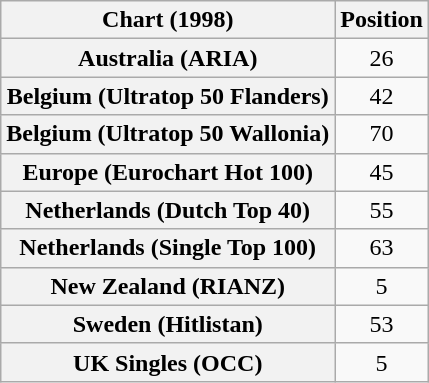<table class="wikitable sortable plainrowheaders" style="text-align:center">
<tr>
<th>Chart (1998)</th>
<th>Position</th>
</tr>
<tr>
<th scope="row">Australia (ARIA)</th>
<td>26</td>
</tr>
<tr>
<th scope="row">Belgium (Ultratop 50 Flanders)</th>
<td>42</td>
</tr>
<tr>
<th scope="row">Belgium (Ultratop 50 Wallonia)</th>
<td>70</td>
</tr>
<tr>
<th scope="row">Europe (Eurochart Hot 100)</th>
<td>45</td>
</tr>
<tr>
<th scope="row">Netherlands (Dutch Top 40)</th>
<td>55</td>
</tr>
<tr>
<th scope="row">Netherlands (Single Top 100)</th>
<td>63</td>
</tr>
<tr>
<th scope="row">New Zealand (RIANZ)</th>
<td>5</td>
</tr>
<tr>
<th scope="row">Sweden (Hitlistan)</th>
<td>53</td>
</tr>
<tr>
<th scope="row">UK Singles (OCC)</th>
<td>5</td>
</tr>
</table>
